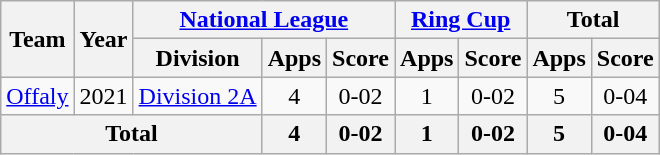<table class="wikitable" style="text-align:center">
<tr>
<th rowspan="2">Team</th>
<th rowspan="2">Year</th>
<th colspan="3"><a href='#'>National League</a></th>
<th colspan="2"><a href='#'>Ring Cup</a></th>
<th colspan="2">Total</th>
</tr>
<tr>
<th>Division</th>
<th>Apps</th>
<th>Score</th>
<th>Apps</th>
<th>Score</th>
<th>Apps</th>
<th>Score</th>
</tr>
<tr>
<td rowspan="1"><a href='#'>Offaly</a></td>
<td>2021</td>
<td rowspan="1"><a href='#'>Division 2A</a></td>
<td>4</td>
<td>0-02</td>
<td>1</td>
<td>0-02</td>
<td>5</td>
<td>0-04</td>
</tr>
<tr>
<th colspan="3">Total</th>
<th>4</th>
<th>0-02</th>
<th>1</th>
<th>0-02</th>
<th>5</th>
<th>0-04</th>
</tr>
</table>
